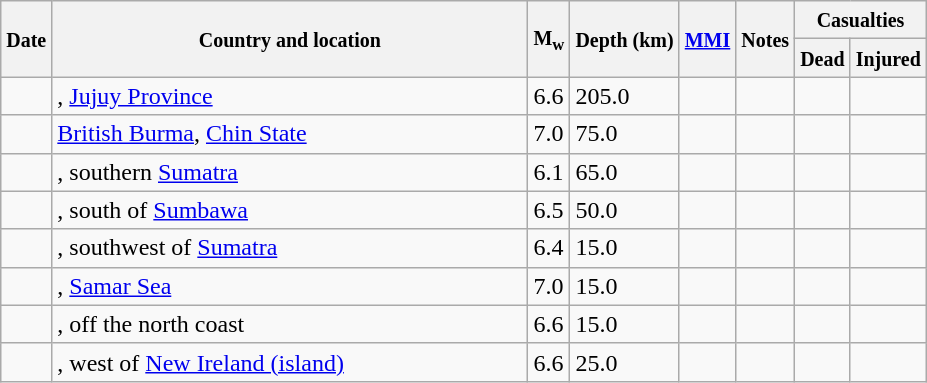<table class="wikitable sortable sort-under" style="border:1px black; margin-left:1em;">
<tr>
<th rowspan="2"><small>Date</small></th>
<th rowspan="2" style="width: 310px"><small>Country and location</small></th>
<th rowspan="2"><small>M<sub>w</sub></small></th>
<th rowspan="2"><small>Depth (km)</small></th>
<th rowspan="2"><small><a href='#'>MMI</a></small></th>
<th rowspan="2" class="unsortable"><small>Notes</small></th>
<th colspan="2"><small>Casualties</small></th>
</tr>
<tr>
<th><small>Dead</small></th>
<th><small>Injured</small></th>
</tr>
<tr>
<td></td>
<td>, <a href='#'>Jujuy Province</a></td>
<td>6.6</td>
<td>205.0</td>
<td></td>
<td></td>
<td></td>
<td></td>
</tr>
<tr>
<td></td>
<td> <a href='#'>British Burma</a>, <a href='#'>Chin State</a></td>
<td>7.0</td>
<td>75.0</td>
<td></td>
<td></td>
<td></td>
<td></td>
</tr>
<tr>
<td></td>
<td>, southern <a href='#'>Sumatra</a></td>
<td>6.1</td>
<td>65.0</td>
<td></td>
<td></td>
<td></td>
<td></td>
</tr>
<tr>
<td></td>
<td>, south of <a href='#'>Sumbawa</a></td>
<td>6.5</td>
<td>50.0</td>
<td></td>
<td></td>
<td></td>
<td></td>
</tr>
<tr>
<td></td>
<td>, southwest of <a href='#'>Sumatra</a></td>
<td>6.4</td>
<td>15.0</td>
<td></td>
<td></td>
<td></td>
<td></td>
</tr>
<tr>
<td></td>
<td>, <a href='#'>Samar Sea</a></td>
<td>7.0</td>
<td>15.0</td>
<td></td>
<td></td>
<td></td>
<td></td>
</tr>
<tr>
<td></td>
<td>, off the north coast</td>
<td>6.6</td>
<td>15.0</td>
<td></td>
<td></td>
<td></td>
<td></td>
</tr>
<tr>
<td></td>
<td>, west of <a href='#'>New Ireland (island)</a></td>
<td>6.6</td>
<td>25.0</td>
<td></td>
<td></td>
<td></td>
<td></td>
</tr>
</table>
